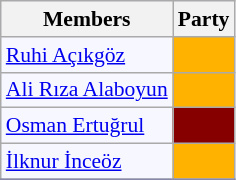<table class=wikitable style="border:1px solid #8888aa; background-color:#f7f8ff; padding:0px; font-size:90%;">
<tr>
<th>Members</th>
<th colspan="2">Party</th>
</tr>
<tr>
<td><a href='#'>Ruhi Açıkgöz</a></td>
<td style="background: #ffb300"></td>
</tr>
<tr>
<td><a href='#'>Ali Rıza Alaboyun</a></td>
<td style="background: #ffb300"></td>
</tr>
<tr>
<td><a href='#'>Osman Ertuğrul</a></td>
<td style="background: #870000"></td>
</tr>
<tr>
<td><a href='#'>İlknur İnceöz</a></td>
<td style="background: #ffb300"></td>
</tr>
<tr>
</tr>
</table>
